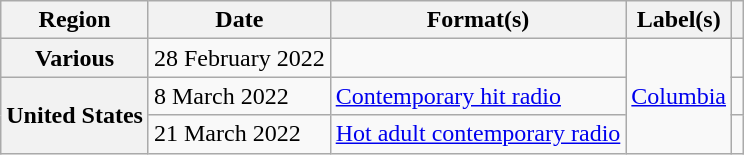<table class="wikitable plainrowheaders">
<tr>
<th scope="col">Region</th>
<th scope="col">Date</th>
<th scope="col">Format(s)</th>
<th scope="col">Label(s)</th>
<th scope="col"></th>
</tr>
<tr>
<th scope="row"">Various</th>
<td>28 February 2022</td>
<td></td>
<td rowspan="3"><a href='#'>Columbia</a></td>
<td style="text-align:center;"></td>
</tr>
<tr>
<th scope="row"" rowspan="2">United States</th>
<td>8 March 2022</td>
<td><a href='#'>Contemporary hit radio</a></td>
<td style="text-align:center;"></td>
</tr>
<tr>
<td>21 March 2022</td>
<td><a href='#'>Hot adult contemporary radio</a></td>
<td style="text-align:center;"></td>
</tr>
</table>
